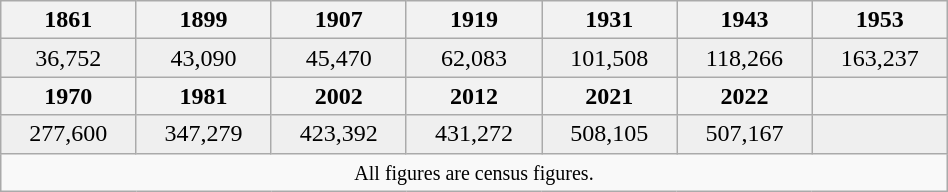<table class="wikitable"  style="margin:1em auto;" width="50%">
<tr>
<th>1861</th>
<th>1899</th>
<th>1907</th>
<th>1919</th>
<th>1931</th>
<th>1943</th>
<th>1953</th>
</tr>
<tr bgcolor="#EFEFEF">
<td align=center>36,752</td>
<td align=center>43,090</td>
<td align=center>45,470</td>
<td align=center>62,083</td>
<td align=center>101,508</td>
<td align=center>118,266</td>
<td align=center>163,237</td>
</tr>
<tr>
<th>1970</th>
<th>1981</th>
<th>2002</th>
<th>2012</th>
<th>2021</th>
<th>2022</th>
<th></th>
</tr>
<tr bgcolor="#EFEFEF">
<td align=center>277,600</td>
<td align=center>347,279</td>
<td align=center>423,392</td>
<td align=center>431,272</td>
<td align=center>508,105</td>
<td align=center>507,167</td>
<td align=center></td>
</tr>
<tr>
<td colspan=11 align=center><small>All figures are census figures. </small></td>
</tr>
</table>
